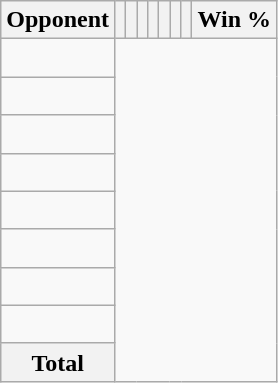<table class="wikitable sortable collapsible collapsed" style="text-align: center;">
<tr>
<th>Opponent</th>
<th></th>
<th></th>
<th></th>
<th></th>
<th></th>
<th></th>
<th></th>
<th>Win %</th>
</tr>
<tr>
<td align="left"><br></td>
</tr>
<tr>
<td align="left"><br></td>
</tr>
<tr>
<td align="left"><br></td>
</tr>
<tr>
<td align="left"><br></td>
</tr>
<tr>
<td align="left"><br></td>
</tr>
<tr>
<td align="left"><br></td>
</tr>
<tr>
<td align="left"><br></td>
</tr>
<tr>
<td align="left"><br></td>
</tr>
<tr class="sortbottom">
<th>Total<br></th>
</tr>
</table>
